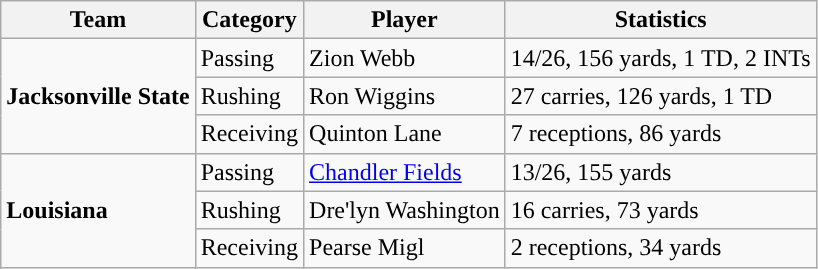<table class="wikitable" style="float: left;">
<tr>
<th>Team</th>
<th>Category</th>
<th>Player</th>
<th>Statistics</th>
</tr>
<tr>
<td rowspan=3><strong>Jacksonville State</strong></td>
<td>Passing</td>
<td>Zion Webb</td>
<td>14/26, 156 yards, 1 TD, 2 INTs</td>
</tr>
<tr>
<td>Rushing</td>
<td>Ron Wiggins</td>
<td>27 carries, 126 yards, 1 TD</td>
</tr>
<tr>
<td>Receiving</td>
<td>Quinton Lane</td>
<td>7 receptions, 86 yards</td>
</tr>
<tr>
<td rowspan=3><strong>Louisiana</strong></td>
<td>Passing</td>
<td><a href='#'>Chandler Fields</a></td>
<td>13/26, 155 yards</td>
</tr>
<tr>
<td>Rushing</td>
<td>Dre'lyn Washington</td>
<td>16 carries, 73 yards</td>
</tr>
<tr>
<td>Receiving</td>
<td>Pearse Migl</td>
<td>2 receptions, 34 yards</td>
</tr>
</table>
